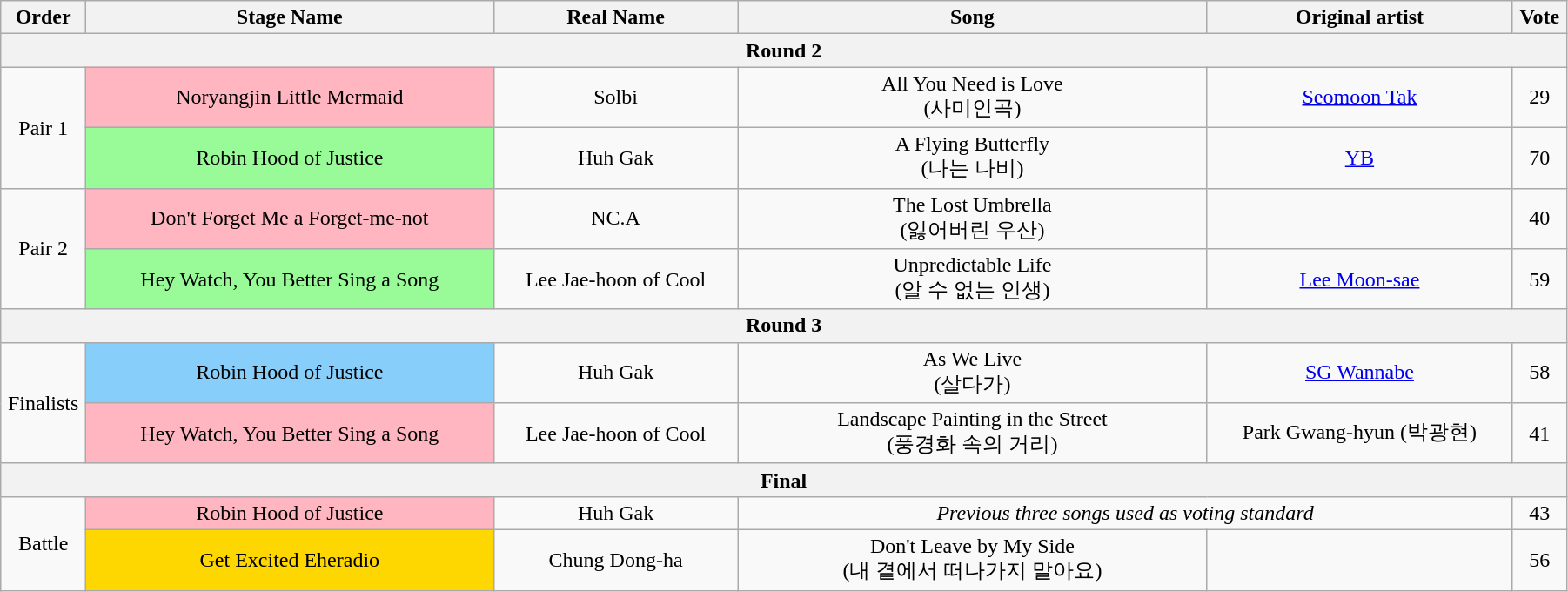<table class="wikitable" style="text-align:center; width:95%;">
<tr>
<th style="width:1%;">Order</th>
<th style="width:20%;">Stage Name</th>
<th style="width:12%;">Real Name</th>
<th style="width:23%;">Song</th>
<th style="width:15%;">Original artist</th>
<th style="width:1%;">Vote</th>
</tr>
<tr>
<th colspan=6>Round 2</th>
</tr>
<tr>
<td rowspan=2>Pair 1</td>
<td bgcolor="lightpink">Noryangjin Little Mermaid</td>
<td>Solbi</td>
<td>All You Need is Love<br>(사미인곡)</td>
<td><a href='#'>Seomoon Tak</a></td>
<td>29</td>
</tr>
<tr>
<td bgcolor="palegreen">Robin Hood of Justice</td>
<td>Huh Gak</td>
<td>A Flying Butterfly<br>(나는 나비)</td>
<td><a href='#'>YB</a></td>
<td>70</td>
</tr>
<tr>
<td rowspan=2>Pair 2</td>
<td bgcolor="lightpink">Don't Forget Me a Forget-me-not</td>
<td>NC.A</td>
<td>The Lost Umbrella<br>(잃어버린 우산)</td>
<td></td>
<td>40</td>
</tr>
<tr>
<td bgcolor="palegreen">Hey Watch, You Better Sing a Song</td>
<td>Lee Jae-hoon of Cool</td>
<td>Unpredictable Life<br>(알 수 없는 인생)</td>
<td><a href='#'>Lee Moon-sae</a></td>
<td>59</td>
</tr>
<tr>
<th colspan=6>Round 3</th>
</tr>
<tr>
<td rowspan=2>Finalists</td>
<td bgcolor="lightskyblue">Robin Hood of Justice</td>
<td>Huh Gak</td>
<td>As We Live<br>(살다가)</td>
<td><a href='#'>SG Wannabe</a></td>
<td>58</td>
</tr>
<tr>
<td bgcolor="lightpink">Hey Watch, You Better Sing a Song</td>
<td>Lee Jae-hoon of Cool</td>
<td>Landscape Painting in the Street<br>(풍경화 속의 거리)</td>
<td>Park Gwang-hyun (박광현)</td>
<td>41</td>
</tr>
<tr>
<th colspan=6>Final</th>
</tr>
<tr>
<td rowspan=2>Battle</td>
<td bgcolor="lightpink">Robin Hood of Justice</td>
<td>Huh Gak</td>
<td colspan=2><em>Previous three songs used as voting standard</em></td>
<td>43</td>
</tr>
<tr>
<td bgcolor="gold">Get Excited Eheradio</td>
<td>Chung Dong-ha</td>
<td>Don't Leave by My Side<br>(내 곁에서 떠나가지 말아요)</td>
<td></td>
<td>56</td>
</tr>
</table>
